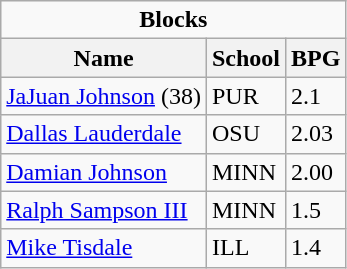<table class="wikitable">
<tr>
<td colspan=3 style="text-align: center;"><strong>Blocks</strong></td>
</tr>
<tr>
<th>Name</th>
<th>School</th>
<th>BPG</th>
</tr>
<tr>
<td><a href='#'>JaJuan Johnson</a> (38)</td>
<td>PUR</td>
<td>2.1</td>
</tr>
<tr>
<td><a href='#'>Dallas Lauderdale</a></td>
<td>OSU</td>
<td>2.03</td>
</tr>
<tr>
<td><a href='#'>Damian Johnson</a></td>
<td>MINN</td>
<td>2.00</td>
</tr>
<tr>
<td><a href='#'>Ralph Sampson III</a></td>
<td>MINN</td>
<td>1.5</td>
</tr>
<tr>
<td><a href='#'>Mike Tisdale</a></td>
<td>ILL</td>
<td>1.4</td>
</tr>
</table>
